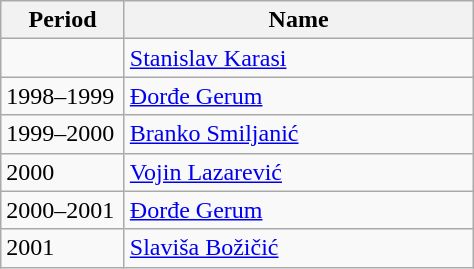<table class="wikitable">
<tr>
<th width="75">Period</th>
<th width="225">Name</th>
</tr>
<tr>
<td></td>
<td> <a href='#'>Stanislav Karasi</a></td>
</tr>
<tr>
<td>1998–1999</td>
<td> <a href='#'>Đorđe Gerum</a></td>
</tr>
<tr>
<td>1999–2000</td>
<td> <a href='#'>Branko Smiljanić</a></td>
</tr>
<tr>
<td>2000</td>
<td> <a href='#'>Vojin Lazarević</a></td>
</tr>
<tr>
<td>2000–2001</td>
<td> <a href='#'>Đorđe Gerum</a></td>
</tr>
<tr>
<td>2001</td>
<td> <a href='#'>Slaviša Božičić</a></td>
</tr>
</table>
